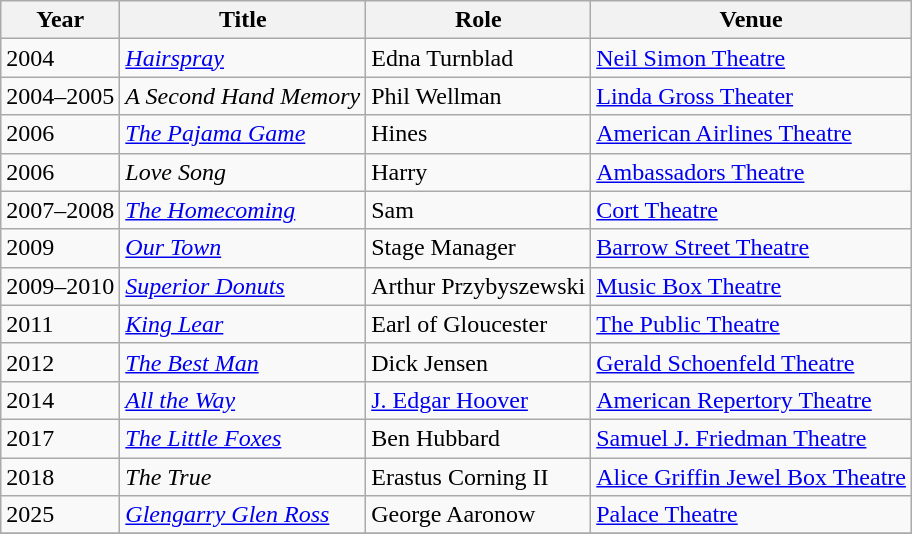<table class = "wikitable sortable">
<tr>
<th>Year</th>
<th>Title</th>
<th>Role</th>
<th class = "unsortable">Venue</th>
</tr>
<tr>
<td>2004</td>
<td><em><a href='#'>Hairspray</a></em></td>
<td>Edna Turnblad</td>
<td><a href='#'>Neil Simon Theatre</a></td>
</tr>
<tr>
<td>2004–2005</td>
<td><em>A Second Hand Memory</em></td>
<td>Phil Wellman</td>
<td><a href='#'>Linda Gross Theater</a></td>
</tr>
<tr>
<td>2006</td>
<td><em><a href='#'>The Pajama Game</a></em></td>
<td>Hines</td>
<td><a href='#'>American Airlines Theatre</a></td>
</tr>
<tr>
<td>2006</td>
<td><em>Love Song</em></td>
<td>Harry</td>
<td><a href='#'>Ambassadors Theatre</a></td>
</tr>
<tr>
<td>2007–2008</td>
<td><em><a href='#'>The Homecoming</a></em></td>
<td>Sam</td>
<td><a href='#'>Cort Theatre</a></td>
</tr>
<tr>
<td>2009</td>
<td><em><a href='#'>Our Town</a></em></td>
<td>Stage Manager</td>
<td><a href='#'>Barrow Street Theatre</a></td>
</tr>
<tr>
<td>2009–2010</td>
<td><em><a href='#'>Superior Donuts</a></em></td>
<td>Arthur Przybyszewski</td>
<td><a href='#'>Music Box Theatre</a></td>
</tr>
<tr>
<td>2011</td>
<td><em><a href='#'>King Lear</a></em></td>
<td>Earl of Gloucester</td>
<td><a href='#'>The Public Theatre</a></td>
</tr>
<tr>
<td>2012</td>
<td><em><a href='#'>The Best Man</a></em></td>
<td>Dick Jensen</td>
<td><a href='#'>Gerald Schoenfeld Theatre</a></td>
</tr>
<tr>
<td>2014</td>
<td><em><a href='#'>All the Way</a></em></td>
<td><a href='#'>J. Edgar Hoover</a></td>
<td><a href='#'>American Repertory Theatre</a></td>
</tr>
<tr>
<td>2017</td>
<td><em><a href='#'>The Little Foxes</a></em></td>
<td>Ben Hubbard</td>
<td><a href='#'>Samuel J. Friedman Theatre</a></td>
</tr>
<tr>
<td>2018</td>
<td><em>The True</em></td>
<td>Erastus Corning II</td>
<td><a href='#'>Alice Griffin Jewel Box Theatre</a></td>
</tr>
<tr>
<td>2025</td>
<td><em><a href='#'>Glengarry Glen Ross</a></em></td>
<td>George Aaronow</td>
<td><a href='#'>Palace Theatre</a></td>
</tr>
<tr>
</tr>
</table>
